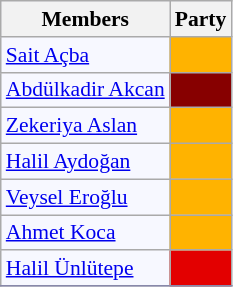<table class=wikitable style="border:1px solid #8888aa; background-color:#f7f8ff; padding:0px; font-size:90%;">
<tr>
<th>Members</th>
<th colspan="2">Party</th>
</tr>
<tr>
<td><a href='#'>Sait Açba</a></td>
<td style="background: #ffb300"></td>
</tr>
<tr>
<td><a href='#'>Abdülkadir Akcan</a></td>
<td style="background: #870000"></td>
</tr>
<tr>
<td><a href='#'>Zekeriya Aslan</a></td>
<td style="background: #ffb300"></td>
</tr>
<tr>
<td><a href='#'>Halil Aydoğan</a></td>
<td style="background: #ffb300"></td>
</tr>
<tr>
<td><a href='#'>Veysel Eroğlu</a></td>
<td style="background: #ffb300"></td>
</tr>
<tr>
<td><a href='#'>Ahmet Koca</a></td>
<td style="background: #ffb300"></td>
</tr>
<tr>
<td><a href='#'>Halil Ünlütepe</a></td>
<td style="background: #e30000"></td>
</tr>
<tr>
</tr>
</table>
